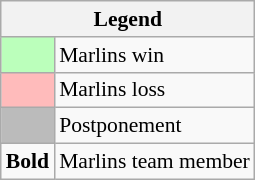<table class="wikitable" style="font-size:90%">
<tr>
<th colspan="2">Legend</th>
</tr>
<tr>
<td bgcolor="#bbffbb"> </td>
<td>Marlins win</td>
</tr>
<tr>
<td bgcolor="#ffbbbb"> </td>
<td>Marlins loss</td>
</tr>
<tr>
<td bgcolor="#bbbbbb"> </td>
<td>Postponement</td>
</tr>
<tr>
<td><strong>Bold</strong></td>
<td>Marlins team member</td>
</tr>
</table>
